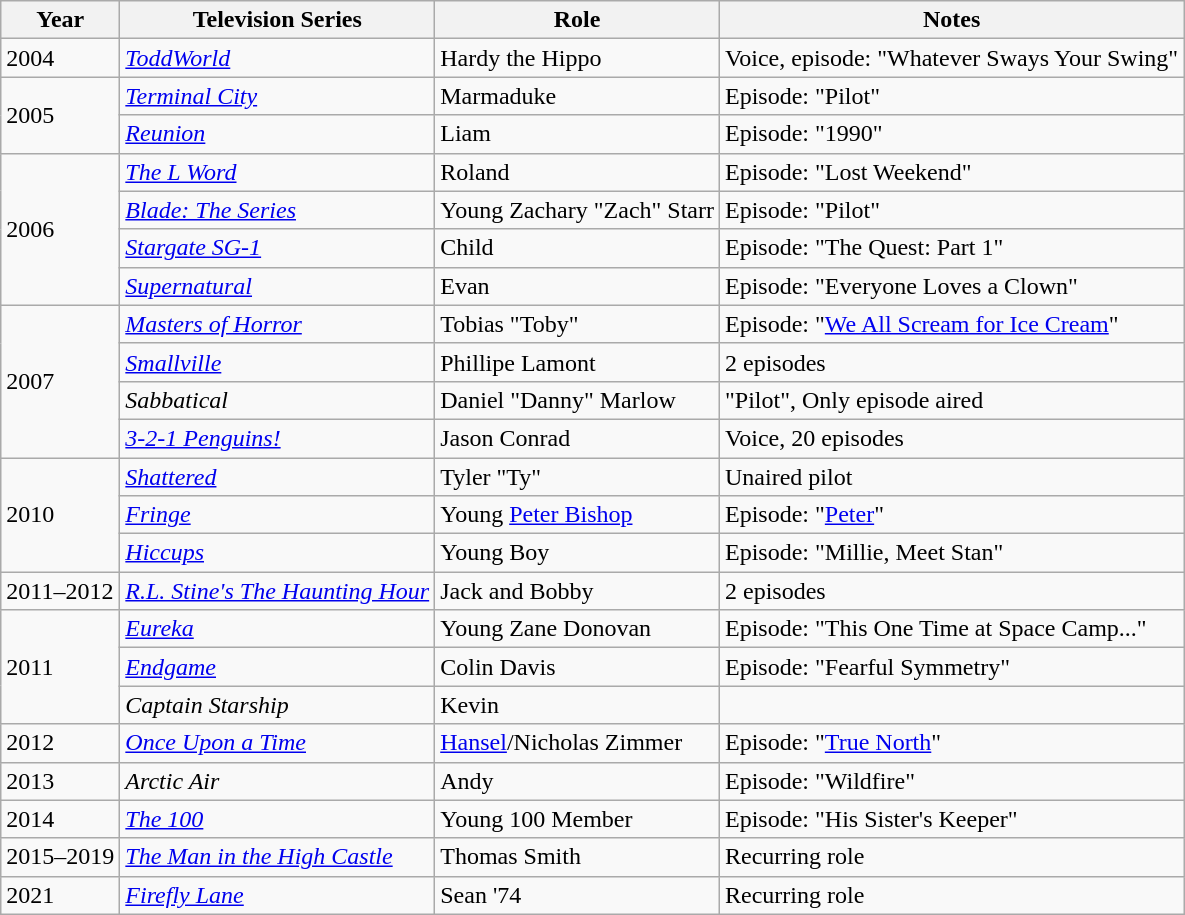<table class="wikitable sortable">
<tr>
<th>Year</th>
<th>Television Series</th>
<th>Role</th>
<th class="unsortable">Notes</th>
</tr>
<tr>
<td>2004</td>
<td><em><a href='#'>ToddWorld</a></em></td>
<td>Hardy the Hippo</td>
<td>Voice, episode: "Whatever Sways Your Swing"</td>
</tr>
<tr>
<td rowspan=2>2005</td>
<td><em><a href='#'>Terminal City</a></em></td>
<td>Marmaduke</td>
<td>Episode: "Pilot"</td>
</tr>
<tr>
<td><em><a href='#'>Reunion</a></em></td>
<td>Liam</td>
<td>Episode: "1990"</td>
</tr>
<tr>
<td rowspan=4>2006</td>
<td data-sort-value="L Word, The"><em><a href='#'>The L Word</a></em></td>
<td>Roland</td>
<td>Episode: "Lost Weekend"</td>
</tr>
<tr>
<td><em><a href='#'>Blade: The Series</a></em></td>
<td>Young Zachary "Zach" Starr</td>
<td>Episode: "Pilot"</td>
</tr>
<tr>
<td><em><a href='#'>Stargate SG-1</a></em></td>
<td>Child</td>
<td>Episode: "The Quest: Part 1"</td>
</tr>
<tr>
<td><em><a href='#'>Supernatural</a></em></td>
<td>Evan</td>
<td>Episode: "Everyone Loves a Clown"</td>
</tr>
<tr>
<td rowspan=4>2007</td>
<td><em><a href='#'>Masters of Horror</a></em></td>
<td>Tobias "Toby"</td>
<td>Episode: "<a href='#'>We All Scream for Ice Cream</a>"</td>
</tr>
<tr>
<td><em><a href='#'>Smallville</a></em></td>
<td>Phillipe Lamont</td>
<td>2 episodes</td>
</tr>
<tr>
<td><em>Sabbatical</em></td>
<td>Daniel "Danny" Marlow</td>
<td>"Pilot", Only episode aired</td>
</tr>
<tr>
<td rowspan=1><em><a href='#'>3-2-1 Penguins!</a></em></td>
<td>Jason Conrad</td>
<td>Voice, 20 episodes</td>
</tr>
<tr>
<td rowspan=3>2010</td>
<td><em><a href='#'>Shattered</a></em></td>
<td>Tyler "Ty"</td>
<td>Unaired pilot</td>
</tr>
<tr>
<td><em><a href='#'>Fringe</a></em></td>
<td>Young <a href='#'>Peter Bishop</a></td>
<td>Episode: "<a href='#'>Peter</a>"</td>
</tr>
<tr>
<td><em><a href='#'>Hiccups</a></em></td>
<td>Young Boy</td>
<td>Episode: "Millie, Meet Stan"</td>
</tr>
<tr>
<td>2011–2012</td>
<td><em><a href='#'>R.L. Stine's The Haunting Hour</a></em></td>
<td>Jack and Bobby</td>
<td>2 episodes</td>
</tr>
<tr>
<td rowspan=3>2011</td>
<td><em><a href='#'>Eureka</a></em></td>
<td>Young Zane Donovan</td>
<td>Episode: "This One Time at Space Camp..."</td>
</tr>
<tr>
<td><em><a href='#'>Endgame</a></em></td>
<td>Colin Davis</td>
<td>Episode: "Fearful Symmetry"</td>
</tr>
<tr>
<td><em>Captain Starship</em></td>
<td>Kevin</td>
<td></td>
</tr>
<tr>
<td rowspan=1>2012</td>
<td><em><a href='#'>Once Upon a Time</a></em></td>
<td><a href='#'>Hansel</a>/Nicholas Zimmer</td>
<td>Episode: "<a href='#'>True North</a>"</td>
</tr>
<tr>
<td>2013</td>
<td><em>Arctic Air</em></td>
<td>Andy</td>
<td>Episode: "Wildfire"</td>
</tr>
<tr>
<td>2014</td>
<td data-sort-value="100, The"><em><a href='#'>The 100</a></em></td>
<td>Young 100 Member</td>
<td>Episode: "His Sister's Keeper"</td>
</tr>
<tr>
<td>2015–2019</td>
<td data-sort-value="Man in the High Castle, The"><em><a href='#'>The Man in the High Castle</a></em></td>
<td>Thomas Smith</td>
<td>Recurring role</td>
</tr>
<tr>
<td>2021</td>
<td><em><a href='#'>Firefly Lane</a></em></td>
<td>Sean '74</td>
<td>Recurring role</td>
</tr>
</table>
